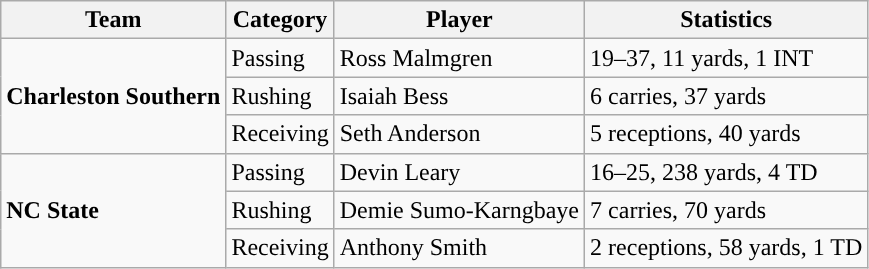<table class="wikitable" style="float: left;">
<tr>
<th>Team</th>
<th>Category</th>
<th>Player</th>
<th>Statistics</th>
</tr>
<tr>
<td rowspan=3><strong>Charleston Southern</strong></td>
<td>Passing</td>
<td>Ross Malmgren</td>
<td>19–37, 11 yards, 1 INT</td>
</tr>
<tr>
<td>Rushing</td>
<td>Isaiah Bess</td>
<td>6 carries, 37 yards</td>
</tr>
<tr>
<td>Receiving</td>
<td>Seth Anderson</td>
<td>5 receptions, 40 yards</td>
</tr>
<tr>
<td rowspan=3><strong>NC State</strong></td>
<td>Passing</td>
<td>Devin Leary</td>
<td>16–25, 238 yards, 4 TD</td>
</tr>
<tr>
<td>Rushing</td>
<td>Demie Sumo-Karngbaye</td>
<td>7 carries, 70 yards</td>
</tr>
<tr>
<td>Receiving</td>
<td>Anthony Smith</td>
<td>2 receptions, 58 yards, 1 TD</td>
</tr>
</table>
